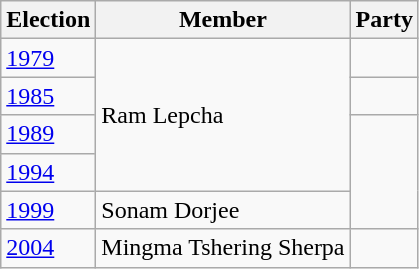<table class="wikitable sortable">
<tr>
<th>Election</th>
<th>Member</th>
<th colspan=2>Party</th>
</tr>
<tr>
<td><a href='#'>1979</a></td>
<td rowspan=4>Ram Lepcha</td>
<td></td>
</tr>
<tr>
<td><a href='#'>1985</a></td>
<td></td>
</tr>
<tr>
<td><a href='#'>1989</a></td>
</tr>
<tr>
<td><a href='#'>1994</a></td>
</tr>
<tr>
<td><a href='#'>1999</a></td>
<td>Sonam Dorjee</td>
</tr>
<tr>
<td><a href='#'>2004</a></td>
<td>Mingma Tshering Sherpa</td>
<td></td>
</tr>
</table>
